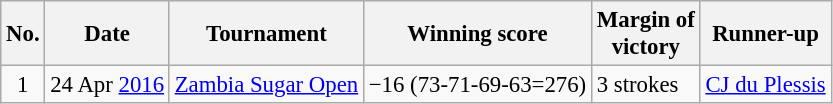<table class="wikitable" style="font-size:95%;">
<tr>
<th>No.</th>
<th>Date</th>
<th>Tournament</th>
<th>Winning score</th>
<th>Margin of<br>victory</th>
<th>Runner-up</th>
</tr>
<tr>
<td align=center>1</td>
<td align=right>24 Apr <a href='#'>2016</a></td>
<td><a href='#'>Zambia Sugar Open</a></td>
<td>−16 (73-71-69-63=276)</td>
<td>3 strokes</td>
<td> <a href='#'>CJ du Plessis</a></td>
</tr>
</table>
